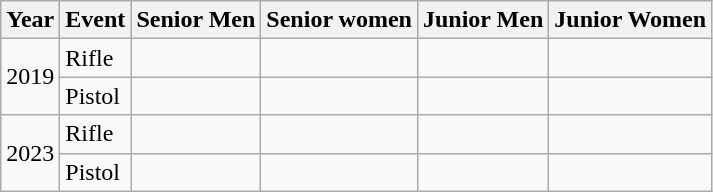<table class="wikitable">
<tr>
<th>Year</th>
<th>Event</th>
<th>Senior Men</th>
<th>Senior women</th>
<th>Junior Men</th>
<th>Junior Women</th>
</tr>
<tr>
<td rowspan=2>2019</td>
<td>Rifle</td>
<td></td>
<td></td>
<td></td>
<td></td>
</tr>
<tr>
<td>Pistol</td>
<td></td>
<td></td>
<td></td>
<td></td>
</tr>
<tr>
<td rowspan=2>2023</td>
<td>Rifle</td>
<td></td>
<td></td>
<td></td>
<td></td>
</tr>
<tr>
<td>Pistol</td>
<td></td>
<td></td>
<td></td>
<td></td>
</tr>
</table>
